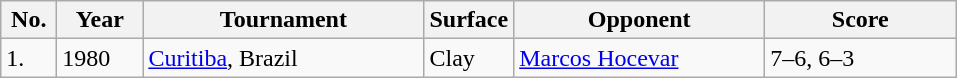<table class="sortable wikitable">
<tr>
<th width=30>No.</th>
<th width=50>Year</th>
<th width=180>Tournament</th>
<th width=50>Surface</th>
<th style="width:160px">Opponent</th>
<th style="width:120px" class="unsortable">Score</th>
</tr>
<tr>
<td>1.</td>
<td>1980</td>
<td><a href='#'>Curitiba</a>, Brazil</td>
<td>Clay</td>
<td> <a href='#'>Marcos Hocevar</a></td>
<td>7–6, 6–3</td>
</tr>
</table>
